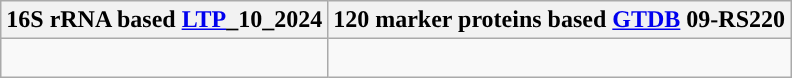<table class="wikitable">
<tr>
<th colspan=1>16S rRNA based <a href='#'>LTP</a>_10_2024</th>
<th colspan=1>120 marker proteins based <a href='#'>GTDB</a> 09-RS220</th>
</tr>
<tr>
<td style="vertical-align:top"><br></td>
<td><br></td>
</tr>
</table>
